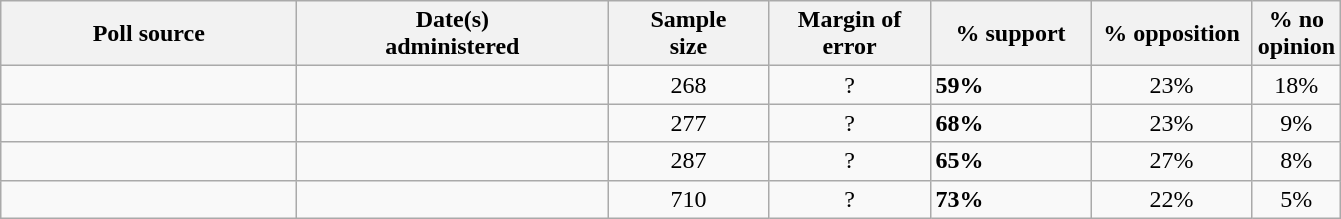<table class="wikitable">
<tr style="text-align:right;">
<th style="width:190px;">Poll source</th>
<th style="width:200px;">Date(s)<br>administered</th>
<th style="width:100px;">Sample<br>size</th>
<th style="width:100px;">Margin of<br>error</th>
<th style="width:100px;">% support</th>
<th style="width:100px;">% opposition</th>
<th style="width:40px;">% no opinion</th>
</tr>
<tr>
<td></td>
<td align=center></td>
<td align=center>268</td>
<td align=center>?</td>
<td><strong>59%</strong></td>
<td align=center>23%</td>
<td align=center>18%</td>
</tr>
<tr>
<td></td>
<td align=center></td>
<td align=center>277</td>
<td align=center>?</td>
<td><strong>68%</strong></td>
<td align=center>23%</td>
<td align=center>9%</td>
</tr>
<tr>
<td></td>
<td align=center></td>
<td align=center>287</td>
<td align=center>?</td>
<td><strong>65%</strong></td>
<td align=center>27%</td>
<td align=center>8%</td>
</tr>
<tr>
<td></td>
<td align=center></td>
<td align=center>710</td>
<td align=center>?</td>
<td><strong>73%</strong></td>
<td align=center>22%</td>
<td align=center>5%</td>
</tr>
</table>
